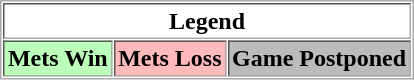<table align="center" border="1" cellpadding="2" cellspacing="1" style="border:1px solid #aaa">
<tr>
<th colspan="3">Legend</th>
</tr>
<tr>
<th style="background:#bfb;">Mets Win</th>
<th style="background:#fbb;">Mets Loss</th>
<th style="background:#bbb;">Game Postponed</th>
</tr>
</table>
